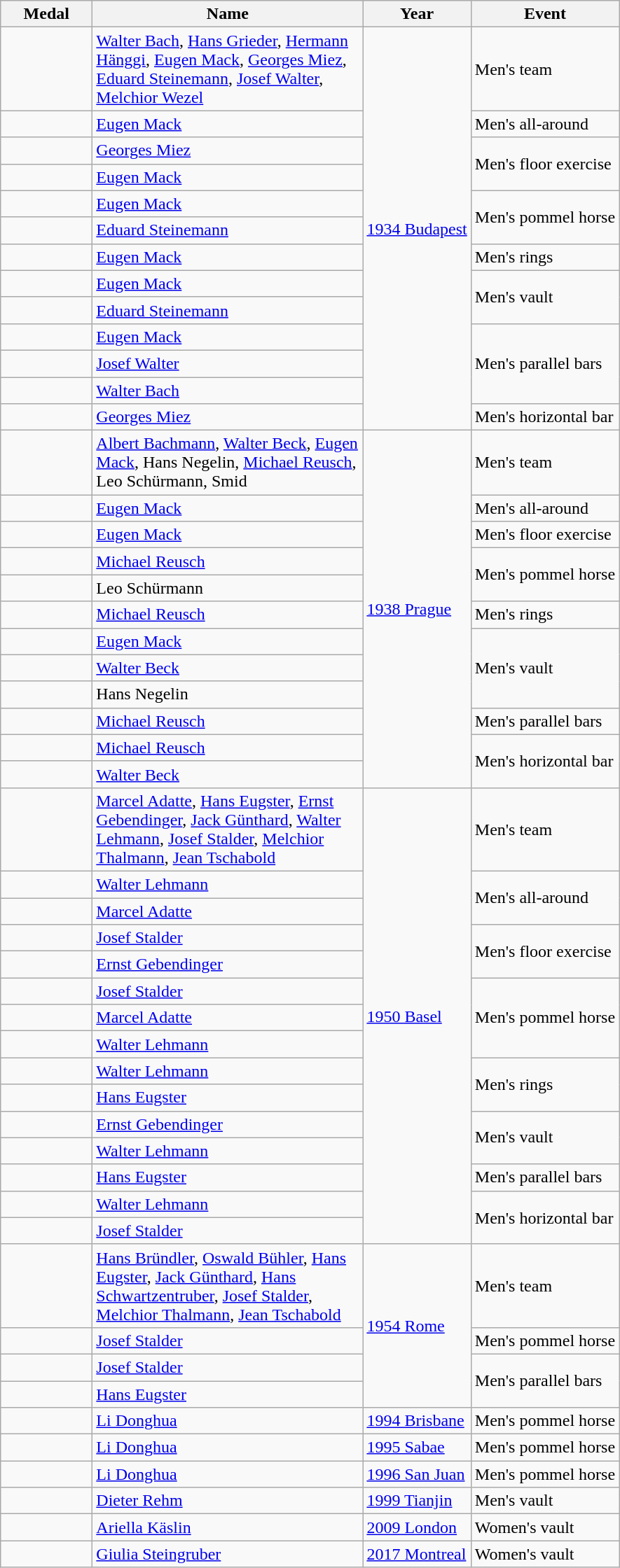<table class="wikitable sortable">
<tr>
<th style="width:5em;">Medal</th>
<th width=250>Name</th>
<th>Year</th>
<th>Event</th>
</tr>
<tr>
<td></td>
<td><a href='#'>Walter Bach</a>, <a href='#'>Hans Grieder</a>, <a href='#'>Hermann Hänggi</a>, <a href='#'>Eugen Mack</a>, <a href='#'>Georges Miez</a>, <a href='#'>Eduard Steinemann</a>, <a href='#'>Josef Walter</a>, <a href='#'>Melchior Wezel</a></td>
<td rowspan="13"> <a href='#'>1934 Budapest</a></td>
<td>Men's team</td>
</tr>
<tr>
<td></td>
<td><a href='#'>Eugen Mack</a></td>
<td>Men's all-around</td>
</tr>
<tr>
<td></td>
<td><a href='#'>Georges Miez</a></td>
<td rowspan="2">Men's floor exercise</td>
</tr>
<tr>
<td></td>
<td><a href='#'>Eugen Mack</a></td>
</tr>
<tr>
<td></td>
<td><a href='#'>Eugen Mack</a></td>
<td rowspan="2">Men's pommel horse</td>
</tr>
<tr>
<td></td>
<td><a href='#'>Eduard Steinemann</a></td>
</tr>
<tr>
<td></td>
<td><a href='#'>Eugen Mack</a></td>
<td>Men's rings</td>
</tr>
<tr>
<td></td>
<td><a href='#'>Eugen Mack</a></td>
<td rowspan="2">Men's vault</td>
</tr>
<tr>
<td></td>
<td><a href='#'>Eduard Steinemann</a></td>
</tr>
<tr>
<td></td>
<td><a href='#'>Eugen Mack</a></td>
<td rowspan="3">Men's parallel bars</td>
</tr>
<tr>
<td></td>
<td><a href='#'>Josef Walter</a></td>
</tr>
<tr>
<td></td>
<td><a href='#'>Walter Bach</a></td>
</tr>
<tr>
<td></td>
<td><a href='#'>Georges Miez</a></td>
<td>Men's horizontal bar</td>
</tr>
<tr>
<td></td>
<td><a href='#'>Albert Bachmann</a>, <a href='#'>Walter Beck</a>, <a href='#'>Eugen Mack</a>, Hans Negelin, <a href='#'>Michael Reusch</a>, Leo Schürmann, Smid</td>
<td rowspan="12"> <a href='#'>1938 Prague</a></td>
<td>Men's team</td>
</tr>
<tr>
<td></td>
<td><a href='#'>Eugen Mack</a></td>
<td>Men's all-around</td>
</tr>
<tr>
<td></td>
<td><a href='#'>Eugen Mack</a></td>
<td>Men's floor exercise</td>
</tr>
<tr>
<td></td>
<td><a href='#'>Michael Reusch</a></td>
<td rowspan="2">Men's pommel horse</td>
</tr>
<tr>
<td></td>
<td>Leo Schürmann</td>
</tr>
<tr>
<td></td>
<td><a href='#'>Michael Reusch</a></td>
<td>Men's rings</td>
</tr>
<tr>
<td></td>
<td><a href='#'>Eugen Mack</a></td>
<td rowspan="3">Men's vault</td>
</tr>
<tr>
<td></td>
<td><a href='#'>Walter Beck</a></td>
</tr>
<tr>
<td></td>
<td>Hans Negelin</td>
</tr>
<tr>
<td></td>
<td><a href='#'>Michael Reusch</a></td>
<td>Men's parallel bars</td>
</tr>
<tr>
<td></td>
<td><a href='#'>Michael Reusch</a></td>
<td rowspan="2">Men's horizontal bar</td>
</tr>
<tr>
<td></td>
<td><a href='#'>Walter Beck</a></td>
</tr>
<tr>
<td></td>
<td><a href='#'>Marcel Adatte</a>, <a href='#'>Hans Eugster</a>, <a href='#'>Ernst Gebendinger</a>, <a href='#'>Jack Günthard</a>, <a href='#'>Walter Lehmann</a>, <a href='#'>Josef Stalder</a>, <a href='#'>Melchior Thalmann</a>, <a href='#'>Jean Tschabold</a></td>
<td rowspan="15"> <a href='#'>1950 Basel</a></td>
<td>Men's team</td>
</tr>
<tr>
<td></td>
<td><a href='#'>Walter Lehmann</a></td>
<td rowspan="2">Men's all-around</td>
</tr>
<tr>
<td></td>
<td><a href='#'>Marcel Adatte</a></td>
</tr>
<tr>
<td></td>
<td><a href='#'>Josef Stalder</a></td>
<td rowspan="2">Men's floor exercise</td>
</tr>
<tr>
<td></td>
<td><a href='#'>Ernst Gebendinger</a></td>
</tr>
<tr>
<td></td>
<td><a href='#'>Josef Stalder</a></td>
<td rowspan="3">Men's pommel horse</td>
</tr>
<tr>
<td></td>
<td><a href='#'>Marcel Adatte</a></td>
</tr>
<tr>
<td></td>
<td><a href='#'>Walter Lehmann</a></td>
</tr>
<tr>
<td></td>
<td><a href='#'>Walter Lehmann</a></td>
<td rowspan="2">Men's rings</td>
</tr>
<tr>
<td></td>
<td><a href='#'>Hans Eugster</a></td>
</tr>
<tr>
<td></td>
<td><a href='#'>Ernst Gebendinger</a></td>
<td rowspan="2">Men's vault</td>
</tr>
<tr>
<td></td>
<td><a href='#'>Walter Lehmann</a></td>
</tr>
<tr>
<td></td>
<td><a href='#'>Hans Eugster</a></td>
<td>Men's parallel bars</td>
</tr>
<tr>
<td></td>
<td><a href='#'>Walter Lehmann</a></td>
<td rowspan="2">Men's horizontal bar</td>
</tr>
<tr>
<td></td>
<td><a href='#'>Josef Stalder</a></td>
</tr>
<tr>
<td></td>
<td><a href='#'>Hans Bründler</a>, <a href='#'>Oswald Bühler</a>, <a href='#'>Hans Eugster</a>, <a href='#'>Jack Günthard</a>, <a href='#'>Hans Schwartzentruber</a>, <a href='#'>Josef Stalder</a>, <a href='#'>Melchior Thalmann</a>, <a href='#'>Jean Tschabold</a></td>
<td rowspan="4"> <a href='#'>1954 Rome</a></td>
<td>Men's team</td>
</tr>
<tr>
<td></td>
<td><a href='#'>Josef Stalder</a></td>
<td>Men's pommel horse</td>
</tr>
<tr>
<td></td>
<td><a href='#'>Josef Stalder</a></td>
<td rowspan="2">Men's parallel bars</td>
</tr>
<tr>
<td></td>
<td><a href='#'>Hans Eugster</a></td>
</tr>
<tr>
<td></td>
<td><a href='#'>Li Donghua</a></td>
<td> <a href='#'>1994 Brisbane</a></td>
<td>Men's pommel horse</td>
</tr>
<tr>
<td></td>
<td><a href='#'>Li Donghua</a></td>
<td> <a href='#'>1995 Sabae</a></td>
<td>Men's pommel horse</td>
</tr>
<tr>
<td></td>
<td><a href='#'>Li Donghua</a></td>
<td> <a href='#'>1996 San Juan</a></td>
<td>Men's pommel horse</td>
</tr>
<tr>
<td></td>
<td><a href='#'>Dieter Rehm</a></td>
<td> <a href='#'>1999 Tianjin</a></td>
<td>Men's vault</td>
</tr>
<tr>
<td></td>
<td><a href='#'>Ariella Käslin</a></td>
<td> <a href='#'>2009 London</a></td>
<td>Women's vault</td>
</tr>
<tr>
<td></td>
<td><a href='#'>Giulia Steingruber</a></td>
<td> <a href='#'>2017 Montreal</a></td>
<td>Women's vault</td>
</tr>
</table>
